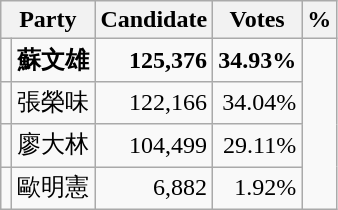<table class="wikitable">
<tr>
<th colspan="2">Party</th>
<th>Candidate</th>
<th>Votes</th>
<th>%</th>
</tr>
<tr>
<td></td>
<td><strong>蘇文雄</strong></td>
<td align="right"><strong>125,376</strong></td>
<td align="right"><strong>34.93%</strong></td>
</tr>
<tr>
<td></td>
<td>張榮味</td>
<td align="right">122,166</td>
<td align="right">34.04%</td>
</tr>
<tr>
<td></td>
<td>廖大林</td>
<td align="right">104,499</td>
<td align="right">29.11%</td>
</tr>
<tr>
<td></td>
<td>歐明憲</td>
<td align="right">6,882</td>
<td align="right">1.92%</td>
</tr>
</table>
